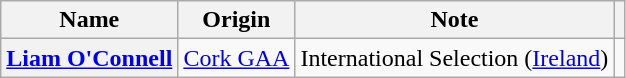<table class="wikitable sortable plainrowheaders" style="text-align:center;">
<tr>
<th scope="col">Name</th>
<th scope="col">Origin</th>
<th scope="col">Note</th>
<th class="unsortable"></th>
</tr>
<tr>
<th scope="row"><a href='#'>Liam O'Connell</a></th>
<td><a href='#'>Cork GAA</a></td>
<td>International Selection (<a href='#'>Ireland</a>)</td>
<td></td>
</tr>
</table>
